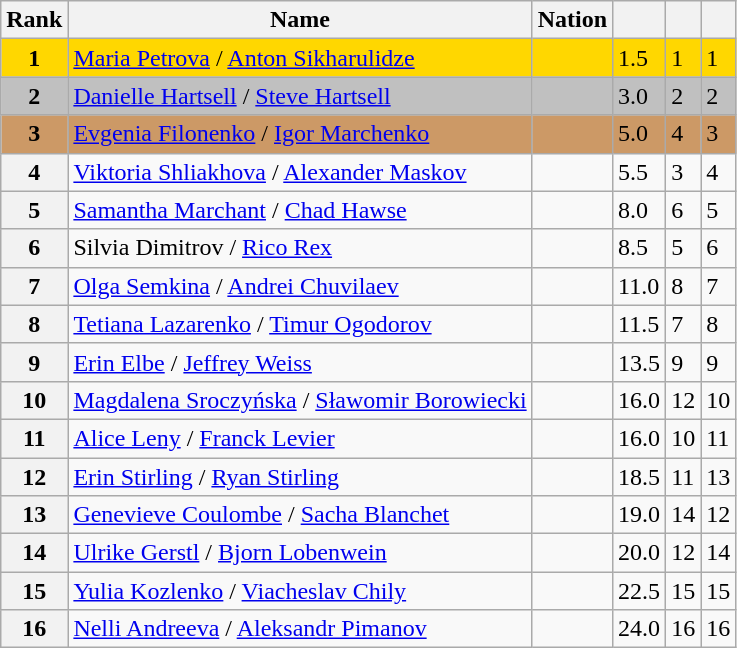<table class="wikitable sortable">
<tr>
<th>Rank</th>
<th>Name</th>
<th>Nation</th>
<th></th>
<th></th>
<th></th>
</tr>
<tr bgcolor=gold>
<td align=center><strong>1</strong></td>
<td><a href='#'>Maria Petrova</a> / <a href='#'>Anton Sikharulidze</a></td>
<td></td>
<td>1.5</td>
<td>1</td>
<td>1</td>
</tr>
<tr bgcolor=silver>
<td align=center><strong>2</strong></td>
<td><a href='#'>Danielle Hartsell</a> / <a href='#'>Steve Hartsell</a></td>
<td></td>
<td>3.0</td>
<td>2</td>
<td>2</td>
</tr>
<tr bgcolor=cc9966>
<td align=center><strong>3</strong></td>
<td><a href='#'>Evgenia Filonenko</a> / <a href='#'>Igor Marchenko</a></td>
<td></td>
<td>5.0</td>
<td>4</td>
<td>3</td>
</tr>
<tr>
<th>4</th>
<td><a href='#'>Viktoria Shliakhova</a> / <a href='#'>Alexander Maskov</a></td>
<td></td>
<td>5.5</td>
<td>3</td>
<td>4</td>
</tr>
<tr>
<th>5</th>
<td><a href='#'>Samantha Marchant</a> / <a href='#'>Chad Hawse</a></td>
<td></td>
<td>8.0</td>
<td>6</td>
<td>5</td>
</tr>
<tr>
<th>6</th>
<td>Silvia Dimitrov / <a href='#'>Rico Rex</a></td>
<td></td>
<td>8.5</td>
<td>5</td>
<td>6</td>
</tr>
<tr>
<th>7</th>
<td><a href='#'>Olga Semkina</a> / <a href='#'>Andrei Chuvilaev</a></td>
<td></td>
<td>11.0</td>
<td>8</td>
<td>7</td>
</tr>
<tr>
<th>8</th>
<td><a href='#'>Tetiana Lazarenko</a> / <a href='#'>Timur Ogodorov</a></td>
<td></td>
<td>11.5</td>
<td>7</td>
<td>8</td>
</tr>
<tr>
<th>9</th>
<td><a href='#'>Erin Elbe</a> / <a href='#'>Jeffrey Weiss</a></td>
<td></td>
<td>13.5</td>
<td>9</td>
<td>9</td>
</tr>
<tr>
<th>10</th>
<td><a href='#'>Magdalena Sroczyńska</a> / <a href='#'>Sławomir Borowiecki</a></td>
<td></td>
<td>16.0</td>
<td>12</td>
<td>10</td>
</tr>
<tr>
<th>11</th>
<td><a href='#'>Alice Leny</a> / <a href='#'>Franck Levier</a></td>
<td></td>
<td>16.0</td>
<td>10</td>
<td>11</td>
</tr>
<tr>
<th>12</th>
<td><a href='#'>Erin Stirling</a> / <a href='#'>Ryan Stirling</a></td>
<td></td>
<td>18.5</td>
<td>11</td>
<td>13</td>
</tr>
<tr>
<th>13</th>
<td><a href='#'>Genevieve Coulombe</a> / <a href='#'>Sacha Blanchet</a></td>
<td></td>
<td>19.0</td>
<td>14</td>
<td>12</td>
</tr>
<tr>
<th>14</th>
<td><a href='#'>Ulrike Gerstl</a> / <a href='#'>Bjorn Lobenwein</a></td>
<td></td>
<td>20.0</td>
<td>12</td>
<td>14</td>
</tr>
<tr>
<th>15</th>
<td><a href='#'>Yulia Kozlenko</a> / <a href='#'>Viacheslav Chily</a></td>
<td></td>
<td>22.5</td>
<td>15</td>
<td>15</td>
</tr>
<tr>
<th>16</th>
<td><a href='#'>Nelli Andreeva</a> / <a href='#'>Aleksandr Pimanov</a></td>
<td></td>
<td>24.0</td>
<td>16</td>
<td>16</td>
</tr>
</table>
